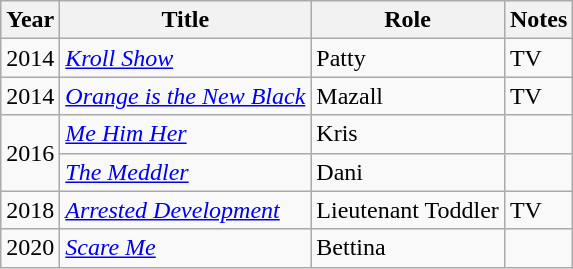<table class="wikitable sortable">
<tr>
<th>Year</th>
<th>Title</th>
<th>Role</th>
<th class = "unsortable">Notes</th>
</tr>
<tr>
<td>2014</td>
<td><em><a href='#'>Kroll Show</a></em></td>
<td>Patty</td>
<td>TV</td>
</tr>
<tr>
<td>2014</td>
<td><em><a href='#'>Orange is the New Black</a></em></td>
<td>Mazall</td>
<td>TV</td>
</tr>
<tr>
<td rowspan=2>2016</td>
<td><em><a href='#'>Me Him Her</a></em></td>
<td>Kris</td>
<td></td>
</tr>
<tr>
<td><em><a href='#'>The Meddler</a></em></td>
<td>Dani</td>
<td></td>
</tr>
<tr>
<td>2018</td>
<td><a href='#'><em>Arrested Development</em></a></td>
<td>Lieutenant Toddler</td>
<td>TV</td>
</tr>
<tr>
<td>2020</td>
<td><em><a href='#'>Scare Me</a></em></td>
<td>Bettina</td>
<td></td>
</tr>
</table>
